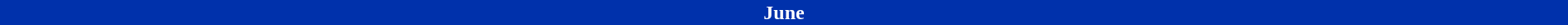<table class="toccolours collapsible collapsed" style="width:100%;">
<tr>
<th colspan="11" style="background:#0031ab; color:#fff;">June</th>
</tr>
<tr>
<td><br></td>
</tr>
</table>
